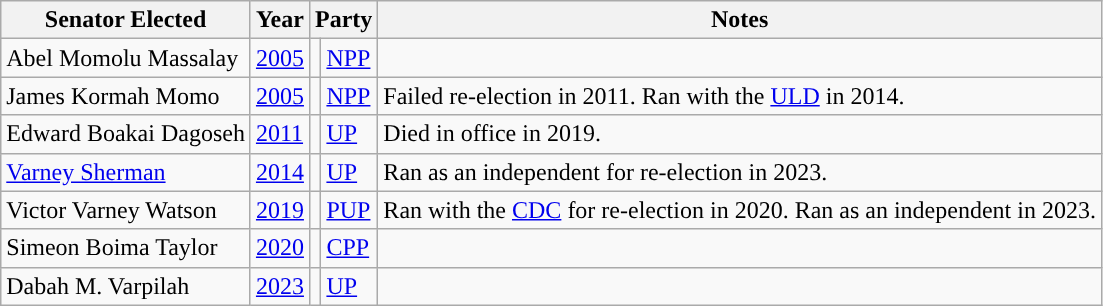<table class="wikitable">
<tr>
<th>Senator Elected</th>
<th>Year</th>
<th colspan=2>Party</th>
<th>Notes</th>
</tr>
<tr>
<td>Abel Momolu Massalay</td>
<td><a href='#'>2005</a></td>
<td></td>
<td><a href='#'>NPP</a></td>
<td></td>
</tr>
<tr>
<td>James Kormah Momo</td>
<td><a href='#'>2005</a></td>
<td></td>
<td><a href='#'>NPP</a></td>
<td>Failed re-election in 2011. Ran with the <a href='#'>ULD</a> in 2014.</td>
</tr>
<tr>
<td>Edward Boakai Dagoseh</td>
<td><a href='#'>2011</a></td>
<td></td>
<td><a href='#'>UP</a></td>
<td>Died in office in 2019.</td>
</tr>
<tr>
<td><a href='#'>Varney Sherman</a></td>
<td><a href='#'>2014</a></td>
<td></td>
<td><a href='#'>UP</a></td>
<td>Ran as an independent for re-election in 2023.</td>
</tr>
<tr>
<td>Victor Varney Watson</td>
<td><a href='#'>2019</a></td>
<td></td>
<td><a href='#'>PUP</a></td>
<td>Ran with the <a href='#'>CDC</a> for re-election in 2020. Ran as an independent in 2023.</td>
</tr>
<tr>
<td>Simeon Boima Taylor</td>
<td><a href='#'>2020</a></td>
<td></td>
<td><a href='#'>CPP</a></td>
<td></td>
</tr>
<tr>
<td>Dabah M. Varpilah</td>
<td><a href='#'>2023</a></td>
<td></td>
<td><a href='#'>UP</a></td>
<td></td>
</tr>
</table>
